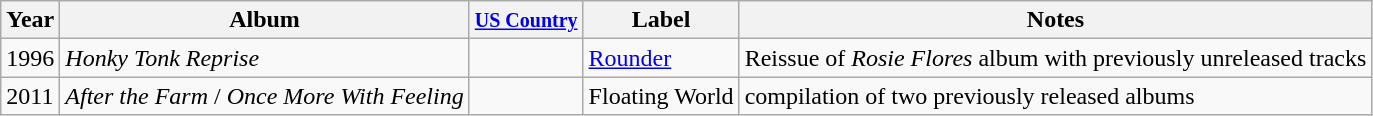<table class="wikitable">
<tr>
<th>Year</th>
<th>Album</th>
<th><small><a href='#'>US Country</a></small></th>
<th>Label</th>
<th>Notes</th>
</tr>
<tr>
<td>1996</td>
<td><em>Honky Tonk Reprise</em></td>
<td></td>
<td><a href='#'>Rounder</a></td>
<td>Reissue of <em>Rosie Flores</em> album with previously unreleased tracks</td>
</tr>
<tr>
<td>2011</td>
<td><em>After the Farm</em> / <em>Once More With Feeling</em></td>
<td></td>
<td>Floating World</td>
<td>compilation of two previously released albums</td>
</tr>
</table>
